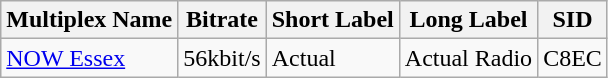<table class="wikitable">
<tr>
<th>Multiplex Name</th>
<th>Bitrate</th>
<th>Short Label</th>
<th>Long Label</th>
<th>SID</th>
</tr>
<tr>
<td><a href='#'>NOW Essex</a></td>
<td>56kbit/s</td>
<td>Actual</td>
<td>Actual Radio</td>
<td>C8EC</td>
</tr>
</table>
